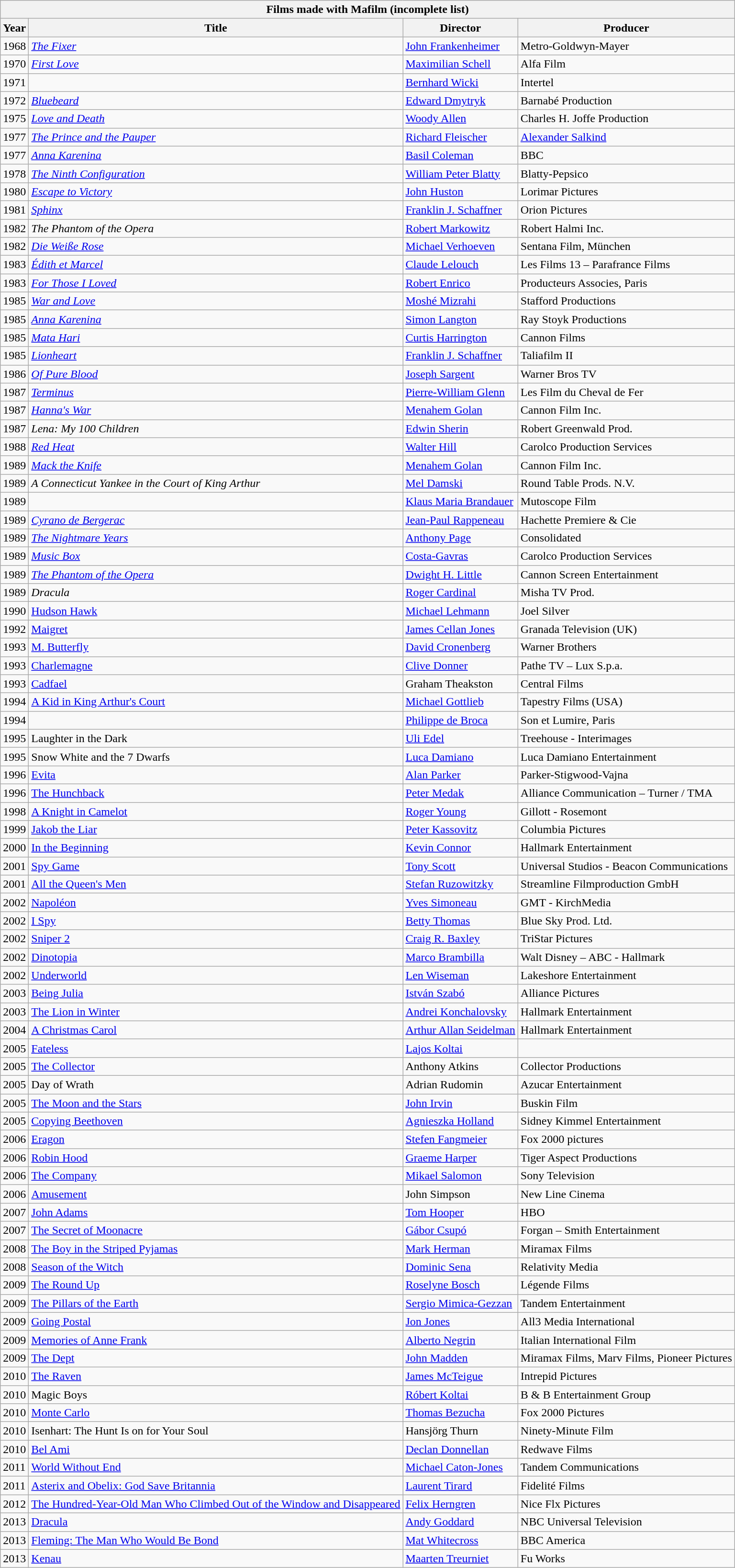<table class="wikitable mw-collapsible mw-collapsed">
<tr>
<th colspan="4">Films made with Mafilm (incomplete list)</th>
</tr>
<tr>
<th>Year</th>
<th>Title</th>
<th>Director</th>
<th>Producer</th>
</tr>
<tr>
<td>1968</td>
<td><em><a href='#'>The Fixer</a></em></td>
<td><a href='#'>John Frankenheimer</a></td>
<td>Metro-Goldwyn-Mayer</td>
</tr>
<tr>
<td>1970</td>
<td><em><a href='#'>First Love</a></em></td>
<td><a href='#'>Maximilian Schell</a></td>
<td>Alfa Film</td>
</tr>
<tr>
<td>1971</td>
<td><em></em></td>
<td><a href='#'>Bernhard Wicki</a></td>
<td>Intertel</td>
</tr>
<tr>
<td>1972</td>
<td><em><a href='#'>Bluebeard</a></em></td>
<td><a href='#'>Edward Dmytryk</a></td>
<td>Barnabé Production</td>
</tr>
<tr>
<td>1975</td>
<td><em><a href='#'>Love and Death</a></em></td>
<td><a href='#'>Woody Allen</a></td>
<td>Charles H. Joffe Production</td>
</tr>
<tr>
<td>1977</td>
<td><em><a href='#'>The Prince and the Pauper</a></em></td>
<td><a href='#'>Richard Fleischer</a></td>
<td><a href='#'>Alexander Salkind</a></td>
</tr>
<tr>
<td>1977</td>
<td><em><a href='#'>Anna Karenina</a></em></td>
<td><a href='#'>Basil Coleman</a></td>
<td>BBC</td>
</tr>
<tr>
<td>1978</td>
<td><em><a href='#'>The Ninth Configuration</a></em></td>
<td><a href='#'>William Peter Blatty</a></td>
<td>Blatty-Pepsico</td>
</tr>
<tr>
<td>1980</td>
<td><em><a href='#'>Escape to Victory</a></em></td>
<td><a href='#'>John Huston</a></td>
<td>Lorimar Pictures</td>
</tr>
<tr>
<td>1981</td>
<td><em><a href='#'>Sphinx</a></em></td>
<td><a href='#'>Franklin J. Schaffner</a></td>
<td>Orion Pictures</td>
</tr>
<tr>
<td>1982</td>
<td><em>The Phantom of the Opera</em></td>
<td><a href='#'>Robert Markowitz</a></td>
<td>Robert Halmi Inc.</td>
</tr>
<tr>
<td>1982</td>
<td><em><a href='#'>Die Weiße Rose</a></em></td>
<td><a href='#'>Michael Verhoeven</a></td>
<td>Sentana Film, München</td>
</tr>
<tr>
<td>1983</td>
<td><em><a href='#'>Édith et Marcel</a></em></td>
<td><a href='#'>Claude Lelouch</a></td>
<td>Les Films 13 – Parafrance Films</td>
</tr>
<tr>
<td>1983</td>
<td><em><a href='#'>For Those I Loved</a></em></td>
<td><a href='#'>Robert Enrico</a></td>
<td>Producteurs Associes, Paris</td>
</tr>
<tr>
<td>1985</td>
<td><em><a href='#'>War and Love</a></em></td>
<td><a href='#'>Moshé Mizrahi</a></td>
<td>Stafford Productions</td>
</tr>
<tr>
<td>1985</td>
<td><em><a href='#'>Anna Karenina</a></em></td>
<td><a href='#'>Simon Langton</a></td>
<td>Ray Stoyk Productions</td>
</tr>
<tr>
<td>1985</td>
<td><em><a href='#'>Mata Hari</a></em></td>
<td><a href='#'>Curtis Harrington</a></td>
<td>Cannon Films</td>
</tr>
<tr>
<td>1985</td>
<td><em><a href='#'>Lionheart</a></em></td>
<td><a href='#'>Franklin J. Schaffner</a></td>
<td>Taliafilm II</td>
</tr>
<tr>
<td>1986</td>
<td><em><a href='#'>Of Pure Blood</a></em></td>
<td><a href='#'>Joseph Sargent</a></td>
<td>Warner Bros TV</td>
</tr>
<tr>
<td>1987</td>
<td><em><a href='#'>Terminus</a></em></td>
<td><a href='#'>Pierre-William Glenn</a></td>
<td>Les Film du Cheval de Fer</td>
</tr>
<tr>
<td>1987</td>
<td><em><a href='#'>Hanna's War</a></em></td>
<td><a href='#'>Menahem Golan</a></td>
<td>Cannon Film Inc.</td>
</tr>
<tr>
<td>1987</td>
<td><em>Lena: My 100 Children</em></td>
<td><a href='#'>Edwin Sherin</a></td>
<td>Robert Greenwald Prod.</td>
</tr>
<tr>
<td>1988</td>
<td><em><a href='#'>Red Heat</a></em></td>
<td><a href='#'>Walter Hill</a></td>
<td>Carolco Production Services</td>
</tr>
<tr>
<td>1989</td>
<td><em><a href='#'>Mack the Knife</a></em></td>
<td><a href='#'>Menahem Golan</a></td>
<td>Cannon Film Inc.</td>
</tr>
<tr>
<td>1989</td>
<td><em>A Connecticut Yankee in the Court of King Arthur</em></td>
<td><a href='#'>Mel Damski</a></td>
<td>Round Table Prods. N.V.</td>
</tr>
<tr>
<td>1989</td>
<td><em></em></td>
<td><a href='#'>Klaus Maria Brandauer</a></td>
<td>Mutoscope Film</td>
</tr>
<tr>
<td>1989</td>
<td><em><a href='#'>Cyrano de Bergerac</a></em></td>
<td><a href='#'>Jean-Paul Rappeneau</a></td>
<td>Hachette Premiere & Cie</td>
</tr>
<tr>
<td>1989</td>
<td><em><a href='#'>The Nightmare Years</a></em></td>
<td><a href='#'>Anthony Page</a></td>
<td>Consolidated</td>
</tr>
<tr>
<td>1989</td>
<td><em><a href='#'>Music Box</a></em></td>
<td><a href='#'>Costa-Gavras</a></td>
<td>Carolco Production Services</td>
</tr>
<tr>
<td>1989</td>
<td><em><a href='#'>The Phantom of the Opera</a></em></td>
<td><a href='#'>Dwight H. Little</a></td>
<td>Cannon Screen Entertainment</td>
</tr>
<tr>
<td>1989</td>
<td><em>Dracula</em></td>
<td><a href='#'>Roger Cardinal</a><em></td>
<td>Misha TV Prod.</td>
</tr>
<tr>
<td>1990</td>
<td></em><a href='#'>Hudson Hawk</a><em></td>
<td><a href='#'>Michael Lehmann</a></td>
<td>Joel Silver</td>
</tr>
<tr>
<td>1992</td>
<td></em><a href='#'>Maigret</a><em></td>
<td><a href='#'>James Cellan Jones</a></td>
<td>Granada Television (UK)</td>
</tr>
<tr>
<td>1993</td>
<td></em><a href='#'>M. Butterfly</a><em></td>
<td><a href='#'>David Cronenberg</a></td>
<td>Warner Brothers</td>
</tr>
<tr>
<td>1993</td>
<td></em><a href='#'>Charlemagne</a><em></td>
<td><a href='#'>Clive Donner</a></td>
<td>Pathe TV – Lux S.p.a.</td>
</tr>
<tr>
<td>1993</td>
<td></em><a href='#'>Cadfael</a><em></td>
<td>Graham Theakston</td>
<td>Central Films</td>
</tr>
<tr>
<td>1994</td>
<td></em><a href='#'>A Kid in King Arthur's Court</a><em></td>
<td><a href='#'>Michael Gottlieb</a></td>
<td>Tapestry Films (USA)</td>
</tr>
<tr>
<td>1994</td>
<td></em><em></td>
<td><a href='#'>Philippe de Broca</a></td>
<td>Son et Lumire, Paris</td>
</tr>
<tr>
<td>1995</td>
<td></em>Laughter in the Dark<em></td>
<td><a href='#'>Uli Edel</a></td>
<td>Treehouse - Interimages</td>
</tr>
<tr>
<td>1995</td>
<td></em>Snow White and the 7 Dwarfs<em></td>
<td><a href='#'>Luca Damiano</a></td>
<td>Luca Damiano Entertainment</td>
</tr>
<tr>
<td>1996</td>
<td></em><a href='#'>Evita</a><em></td>
<td><a href='#'>Alan Parker</a></td>
<td>Parker-Stigwood-Vajna</td>
</tr>
<tr>
<td>1996</td>
<td></em><a href='#'>The Hunchback</a><em></td>
<td><a href='#'>Peter Medak</a></td>
<td>Alliance Communication – Turner / TMA</td>
</tr>
<tr>
<td>1998</td>
<td></em><a href='#'>A Knight in Camelot</a><em></td>
<td><a href='#'>Roger Young</a></td>
<td>Gillott - Rosemont</td>
</tr>
<tr>
<td>1999</td>
<td></em><a href='#'>Jakob the Liar</a><em></td>
<td><a href='#'>Peter Kassovitz</a></td>
<td>Columbia Pictures</td>
</tr>
<tr>
<td>2000</td>
<td></em><a href='#'>In the Beginning</a><em></td>
<td><a href='#'>Kevin Connor</a></td>
<td>Hallmark Entertainment</td>
</tr>
<tr>
<td>2001</td>
<td></em><a href='#'>Spy Game</a><em></td>
<td><a href='#'>Tony Scott</a></td>
<td>Universal Studios - Beacon Communications</td>
</tr>
<tr>
<td>2001</td>
<td></em><a href='#'>All the Queen's Men</a><em></td>
<td><a href='#'>Stefan Ruzowitzky</a></td>
<td>Streamline Filmproduction GmbH</td>
</tr>
<tr>
<td>2002</td>
<td></em><a href='#'>Napoléon</a><em></td>
<td><a href='#'>Yves Simoneau</a></td>
<td>GMT - KirchMedia</td>
</tr>
<tr>
<td>2002</td>
<td></em><a href='#'>I Spy</a><em></td>
<td><a href='#'>Betty Thomas</a></td>
<td>Blue Sky Prod. Ltd.</td>
</tr>
<tr>
<td>2002</td>
<td></em><a href='#'>Sniper 2</a><em></td>
<td><a href='#'>Craig R. Baxley</a></td>
<td>TriStar Pictures</td>
</tr>
<tr>
<td>2002</td>
<td></em><a href='#'>Dinotopia</a><em></td>
<td><a href='#'>Marco Brambilla</a></td>
<td>Walt Disney – ABC - Hallmark</td>
</tr>
<tr>
<td>2002</td>
<td></em><a href='#'>Underworld</a><em></td>
<td><a href='#'>Len Wiseman</a></td>
<td>Lakeshore Entertainment</td>
</tr>
<tr>
<td>2003</td>
<td></em><a href='#'>Being Julia</a><em></td>
<td><a href='#'>István Szabó</a></td>
<td>Alliance Pictures</td>
</tr>
<tr>
<td>2003</td>
<td></em><a href='#'>The Lion in Winter</a><em></td>
<td><a href='#'>Andrei Konchalovsky</a></td>
<td>Hallmark Entertainment</td>
</tr>
<tr>
<td>2004</td>
<td></em><a href='#'>A Christmas Carol</a><em></td>
<td><a href='#'>Arthur Allan Seidelman</a></td>
<td>Hallmark Entertainment</td>
</tr>
<tr>
<td>2005</td>
<td></em><a href='#'>Fateless</a><em></td>
<td><a href='#'>Lajos Koltai</a></td>
<td></td>
</tr>
<tr>
<td>2005</td>
<td></em><a href='#'>The Collector</a><em></td>
<td>Anthony Atkins</td>
<td>Collector Productions</td>
</tr>
<tr>
<td>2005</td>
<td></em>Day of Wrath<em></td>
<td>Adrian Rudomin</td>
<td>Azucar Entertainment</td>
</tr>
<tr>
<td>2005</td>
<td></em><a href='#'>The Moon and the Stars</a><em></td>
<td><a href='#'>John Irvin</a></td>
<td>Buskin Film</td>
</tr>
<tr>
<td>2005</td>
<td></em><a href='#'>Copying Beethoven</a><em></td>
<td><a href='#'>Agnieszka Holland</a></td>
<td>Sidney Kimmel Entertainment</td>
</tr>
<tr>
<td>2006</td>
<td></em><a href='#'>Eragon</a><em></td>
<td><a href='#'>Stefen Fangmeier</a></td>
<td>Fox 2000 pictures</td>
</tr>
<tr>
<td>2006</td>
<td></em><a href='#'>Robin Hood</a><em></td>
<td><a href='#'>Graeme Harper</a></td>
<td>Tiger Aspect Productions</td>
</tr>
<tr>
<td>2006</td>
<td></em><a href='#'>The Company</a><em></td>
<td><a href='#'>Mikael Salomon</a></td>
<td>Sony Television</td>
</tr>
<tr>
<td>2006</td>
<td></em><a href='#'>Amusement</a><em></td>
<td>John Simpson</td>
<td>New Line Cinema</td>
</tr>
<tr>
<td>2007</td>
<td></em><a href='#'>John Adams</a><em></td>
<td><a href='#'>Tom Hooper</a></td>
<td>HBO</td>
</tr>
<tr>
<td>2007</td>
<td></em><a href='#'>The Secret of Moonacre</a><em></td>
<td><a href='#'>Gábor Csupó</a></td>
<td>Forgan – Smith Entertainment</td>
</tr>
<tr>
<td>2008</td>
<td></em><a href='#'>The Boy in the Striped Pyjamas</a><em></td>
<td><a href='#'>Mark Herman</a></td>
<td>Miramax Films</td>
</tr>
<tr>
<td>2008</td>
<td></em><a href='#'>Season of the Witch</a><em></td>
<td><a href='#'>Dominic Sena</a></td>
<td>Relativity Media</td>
</tr>
<tr>
<td>2009</td>
<td></em><a href='#'>The Round Up</a><em></td>
<td><a href='#'>Roselyne Bosch</a></td>
<td>Légende Films</td>
</tr>
<tr>
<td>2009</td>
<td></em><a href='#'>The Pillars of the Earth</a><em></td>
<td><a href='#'>Sergio Mimica-Gezzan</a></td>
<td>Tandem Entertainment</td>
</tr>
<tr>
<td>2009</td>
<td></em><a href='#'>Going Postal</a><em></td>
<td><a href='#'>Jon Jones</a></td>
<td>All3 Media International</td>
</tr>
<tr>
<td>2009</td>
<td></em><a href='#'>Memories of Anne Frank</a><em></td>
<td><a href='#'>Alberto Negrin</a></td>
<td>Italian International Film</td>
</tr>
<tr>
<td>2009</td>
<td></em><a href='#'>The Dept</a><em></td>
<td><a href='#'>John Madden</a></td>
<td>Miramax Films, Marv Films, Pioneer Pictures</td>
</tr>
<tr>
<td>2010</td>
<td></em><a href='#'>The Raven</a><em></td>
<td><a href='#'>James McTeigue</a></td>
<td>Intrepid Pictures</td>
</tr>
<tr>
<td>2010</td>
<td></em>Magic Boys<em></td>
<td><a href='#'>Róbert Koltai</a></td>
<td>B & B Entertainment Group</td>
</tr>
<tr>
<td>2010</td>
<td></em><a href='#'>Monte Carlo</a><em></td>
<td><a href='#'>Thomas Bezucha</a></td>
<td>Fox 2000 Pictures</td>
</tr>
<tr>
<td>2010</td>
<td></em>Isenhart: The Hunt Is on for Your Soul<em></td>
<td>Hansjörg Thurn</td>
<td>Ninety-Minute Film</td>
</tr>
<tr>
<td>2010</td>
<td></em><a href='#'>Bel Ami</a><em></td>
<td><a href='#'>Declan Donnellan</a></td>
<td>Redwave Films</td>
</tr>
<tr>
<td>2011</td>
<td></em><a href='#'>World Without End</a><em></td>
<td><a href='#'>Michael Caton-Jones</a></td>
<td>Tandem Communications</td>
</tr>
<tr>
<td>2011</td>
<td></em><a href='#'>Asterix and Obelix: God Save Britannia</a><em></td>
<td><a href='#'>Laurent Tirard</a></td>
<td>Fidelité Films</td>
</tr>
<tr>
<td>2012</td>
<td></em><a href='#'>The Hundred-Year-Old Man Who Climbed Out of the Window and Disappeared</a><em></td>
<td><a href='#'>Felix Herngren</a></td>
<td>Nice Flx Pictures</td>
</tr>
<tr>
<td>2013</td>
<td></em><a href='#'>Dracula</a><em></td>
<td><a href='#'>Andy Goddard</a></td>
<td>NBC Universal Television</td>
</tr>
<tr>
<td>2013</td>
<td></em><a href='#'>Fleming: The Man Who Would Be Bond</a><em></td>
<td><a href='#'>Mat Whitecross</a></td>
<td>BBC America</td>
</tr>
<tr>
<td>2013</td>
<td></em><a href='#'>Kenau</a><em></td>
<td><a href='#'>Maarten Treurniet</a></td>
<td>Fu Works</td>
</tr>
</table>
